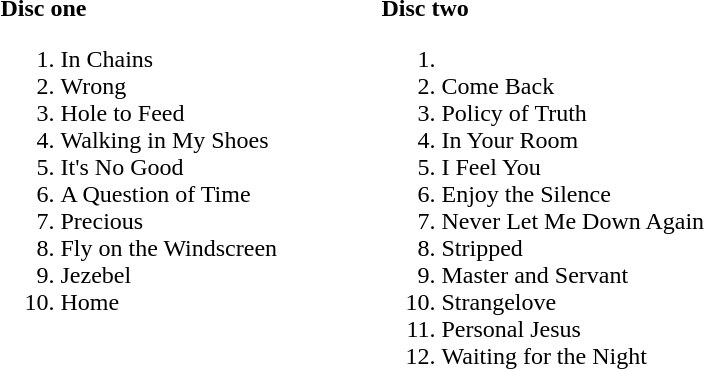<table>
<tr>
<td width=250 valign=top><br><strong>Disc one</strong><ol><li>In Chains</li><li>Wrong</li><li>Hole to Feed</li><li>Walking in My Shoes</li><li>It's No Good</li><li>A Question of Time</li><li>Precious</li><li>Fly on the Windscreen</li><li>Jezebel</li><li>Home</li></ol></td>
<td width=250 valign=top><br><strong>Disc two</strong><ol><li><li>Come Back</li><li>Policy of Truth</li><li>In Your Room</li><li>I Feel You</li><li>Enjoy the Silence</li><li>Never Let Me Down Again</li><li>Stripped</li><li>Master and Servant</li><li>Strangelove</li><li>Personal Jesus</li><li>Waiting for the Night</li></ol></td>
</tr>
</table>
